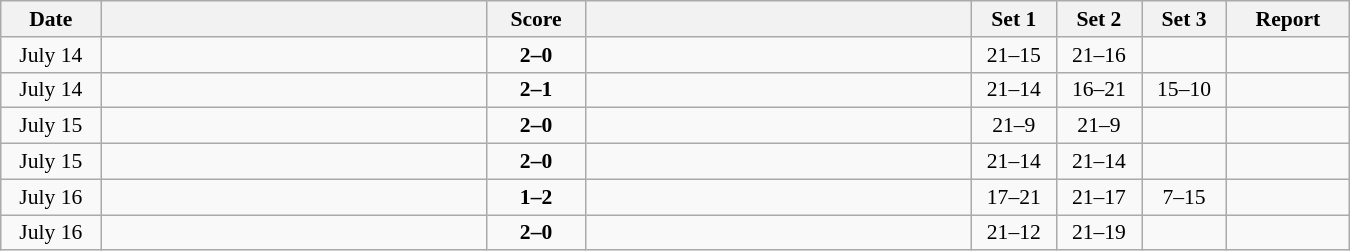<table class="wikitable" style="text-align: center; font-size:90% ">
<tr>
<th width="60">Date</th>
<th align="right" width="250"></th>
<th width="60">Score</th>
<th align="left" width="250"></th>
<th width="50">Set 1</th>
<th width="50">Set 2</th>
<th width="50">Set 3</th>
<th width="75">Report</th>
</tr>
<tr>
<td>July 14</td>
<td align=left><strong></strong></td>
<td align=center><strong>2–0</strong></td>
<td align=left></td>
<td>21–15</td>
<td>21–16</td>
<td></td>
<td></td>
</tr>
<tr>
<td>July 14</td>
<td align=left><strong></strong></td>
<td align=center><strong>2–1</strong></td>
<td align=left></td>
<td>21–14</td>
<td>16–21</td>
<td>15–10</td>
<td></td>
</tr>
<tr>
<td>July 15</td>
<td align=left><strong></strong></td>
<td align=center><strong>2–0</strong></td>
<td align=left></td>
<td>21–9</td>
<td>21–9</td>
<td></td>
<td></td>
</tr>
<tr>
<td>July 15</td>
<td align=left><strong></strong></td>
<td align=center><strong>2–0</strong></td>
<td align=left></td>
<td>21–14</td>
<td>21–14</td>
<td></td>
<td></td>
</tr>
<tr>
<td>July 16</td>
<td align=left></td>
<td align=center><strong>1–2</strong></td>
<td align=left><strong></strong></td>
<td>17–21</td>
<td>21–17</td>
<td>7–15</td>
<td></td>
</tr>
<tr>
<td>July 16</td>
<td align=left><strong></strong></td>
<td align=center><strong>2–0</strong></td>
<td align=left></td>
<td>21–12</td>
<td>21–19</td>
<td></td>
<td></td>
</tr>
</table>
